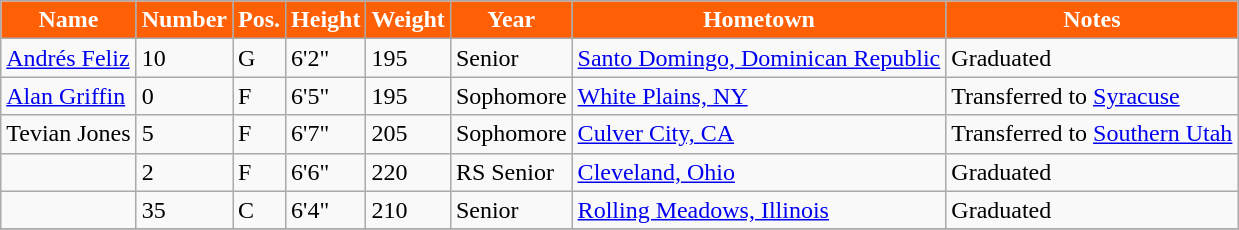<table class="wikitable sortable" border="1">
<tr style="background-color: white;">
<th style="background-color: #FF5F05;color:white">Name</th>
<th style="background-color: #FF5F05;color:white">Number</th>
<th style="background-color: #FF5F05;color:white">Pos.</th>
<th style="background-color: #FF5F05;color:white">Height</th>
<th style="background-color: #FF5F05;color:white">Weight</th>
<th style="background-color: #FF5F05;color:white">Year</th>
<th style="background-color: #FF5F05;color:white">Hometown</th>
<th class="unsortable" style="background-color: #FF5F05;color:white">Notes</th>
</tr>
<tr>
<td><a href='#'>Andrés Feliz</a></td>
<td>10</td>
<td>G</td>
<td>6'2"</td>
<td>195</td>
<td>Senior</td>
<td><a href='#'>Santo Domingo, Dominican Republic</a></td>
<td>Graduated</td>
</tr>
<tr>
<td><a href='#'>Alan Griffin</a></td>
<td>0</td>
<td>F</td>
<td>6'5"</td>
<td>195</td>
<td>Sophomore</td>
<td><a href='#'>White Plains, NY</a></td>
<td>Transferred to <a href='#'>Syracuse</a></td>
</tr>
<tr>
<td>Tevian Jones</td>
<td>5</td>
<td>F</td>
<td>6'7"</td>
<td>205</td>
<td>Sophomore</td>
<td><a href='#'>Culver City, CA</a></td>
<td>Transferred to <a href='#'>Southern Utah</a></td>
</tr>
<tr>
<td></td>
<td>2</td>
<td>F</td>
<td>6'6"</td>
<td>220</td>
<td>RS Senior</td>
<td><a href='#'>Cleveland, Ohio</a></td>
<td>Graduated</td>
</tr>
<tr>
<td></td>
<td>35</td>
<td>C</td>
<td>6'4"</td>
<td>210</td>
<td>Senior</td>
<td><a href='#'>Rolling Meadows, Illinois</a></td>
<td>Graduated</td>
</tr>
<tr>
</tr>
</table>
